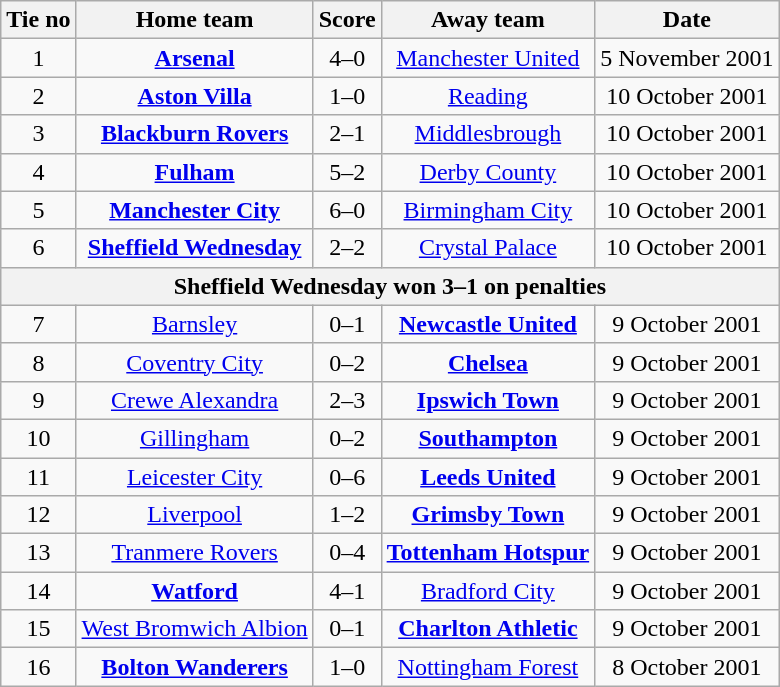<table class="wikitable" style="text-align: center">
<tr>
<th>Tie no</th>
<th>Home team</th>
<th>Score</th>
<th>Away team</th>
<th>Date</th>
</tr>
<tr>
<td>1</td>
<td><strong><a href='#'>Arsenal</a></strong></td>
<td>4–0</td>
<td><a href='#'>Manchester United</a></td>
<td>5 November 2001</td>
</tr>
<tr>
<td>2</td>
<td><strong><a href='#'>Aston Villa</a></strong></td>
<td>1–0</td>
<td><a href='#'>Reading</a></td>
<td>10 October 2001</td>
</tr>
<tr>
<td>3</td>
<td><strong><a href='#'>Blackburn Rovers</a></strong></td>
<td>2–1 </td>
<td><a href='#'>Middlesbrough</a></td>
<td>10 October 2001</td>
</tr>
<tr>
<td>4</td>
<td><strong><a href='#'>Fulham</a></strong></td>
<td>5–2</td>
<td><a href='#'>Derby County</a></td>
<td>10 October 2001</td>
</tr>
<tr>
<td>5</td>
<td><strong><a href='#'>Manchester City</a></strong></td>
<td>6–0</td>
<td><a href='#'>Birmingham City</a></td>
<td>10 October 2001</td>
</tr>
<tr>
<td>6</td>
<td><strong><a href='#'>Sheffield Wednesday</a></strong></td>
<td>2–2 </td>
<td><a href='#'>Crystal Palace</a></td>
<td>10 October 2001</td>
</tr>
<tr>
<th colspan="5">Sheffield Wednesday won 3–1 on penalties</th>
</tr>
<tr>
<td>7</td>
<td><a href='#'>Barnsley</a></td>
<td>0–1</td>
<td><strong><a href='#'>Newcastle United</a></strong></td>
<td>9 October 2001</td>
</tr>
<tr>
<td>8</td>
<td><a href='#'>Coventry City</a></td>
<td>0–2</td>
<td><strong><a href='#'>Chelsea</a></strong></td>
<td>9 October 2001</td>
</tr>
<tr>
<td>9</td>
<td><a href='#'>Crewe Alexandra</a></td>
<td>2–3</td>
<td><strong><a href='#'>Ipswich Town</a></strong></td>
<td>9 October 2001</td>
</tr>
<tr>
<td>10</td>
<td><a href='#'>Gillingham</a></td>
<td>0–2</td>
<td><strong><a href='#'>Southampton</a></strong></td>
<td>9 October 2001</td>
</tr>
<tr>
<td>11</td>
<td><a href='#'>Leicester City</a></td>
<td>0–6</td>
<td><strong><a href='#'>Leeds United</a></strong></td>
<td>9 October 2001</td>
</tr>
<tr>
<td>12</td>
<td><a href='#'>Liverpool</a></td>
<td>1–2 </td>
<td><strong><a href='#'>Grimsby Town</a></strong></td>
<td>9 October 2001</td>
</tr>
<tr>
<td>13</td>
<td><a href='#'>Tranmere Rovers</a></td>
<td>0–4</td>
<td><strong><a href='#'>Tottenham Hotspur</a></strong></td>
<td>9 October 2001</td>
</tr>
<tr>
<td>14</td>
<td><strong><a href='#'>Watford</a></strong></td>
<td>4–1</td>
<td><a href='#'>Bradford City</a></td>
<td>9 October 2001</td>
</tr>
<tr>
<td>15</td>
<td><a href='#'>West Bromwich Albion</a></td>
<td>0–1</td>
<td><strong><a href='#'>Charlton Athletic</a></strong></td>
<td>9 October 2001</td>
</tr>
<tr>
<td>16</td>
<td><strong><a href='#'>Bolton Wanderers</a></strong></td>
<td>1–0</td>
<td><a href='#'>Nottingham Forest</a></td>
<td>8 October 2001</td>
</tr>
</table>
